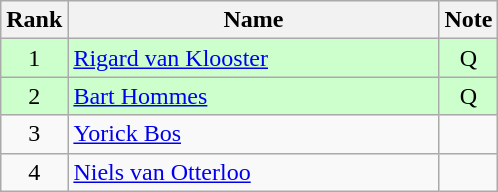<table class="wikitable" style="text-align:center;">
<tr>
<th>Rank</th>
<th style="width:15em">Name</th>
<th>Note</th>
</tr>
<tr bgcolor=ccffcc>
<td>1</td>
<td align=left><a href='#'>Rigard van Klooster</a></td>
<td>Q</td>
</tr>
<tr bgcolor=ccffcc>
<td>2</td>
<td align=left><a href='#'>Bart Hommes</a></td>
<td>Q</td>
</tr>
<tr>
<td>3</td>
<td align=left><a href='#'>Yorick Bos</a></td>
<td></td>
</tr>
<tr>
<td>4</td>
<td align=left><a href='#'>Niels van Otterloo</a></td>
<td></td>
</tr>
</table>
